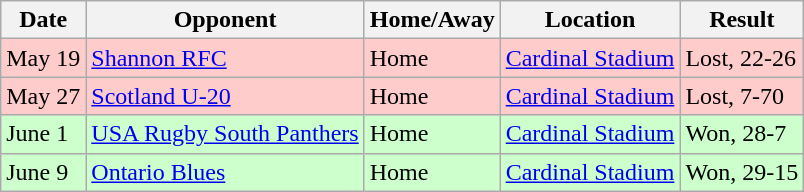<table class="wikitable">
<tr>
<th>Date</th>
<th>Opponent</th>
<th>Home/Away</th>
<th>Location</th>
<th>Result</th>
</tr>
<tr bgcolor="#FFCCCC">
<td>May 19</td>
<td><a href='#'>Shannon RFC</a></td>
<td>Home</td>
<td><a href='#'>Cardinal Stadium</a></td>
<td>Lost, 22-26</td>
</tr>
<tr bgcolor="#FFCCCC">
<td>May 27</td>
<td><a href='#'>Scotland U-20</a></td>
<td>Home</td>
<td><a href='#'>Cardinal Stadium</a></td>
<td>Lost, 7-70</td>
</tr>
<tr bgcolor="#CCFFCC">
<td>June 1</td>
<td><a href='#'>USA Rugby South Panthers</a></td>
<td>Home</td>
<td><a href='#'>Cardinal Stadium</a></td>
<td>Won, 28-7</td>
</tr>
<tr bgcolor="#CCFFCC">
<td>June 9</td>
<td><a href='#'>Ontario Blues</a></td>
<td>Home</td>
<td><a href='#'>Cardinal Stadium</a></td>
<td>Won, 29-15</td>
</tr>
</table>
